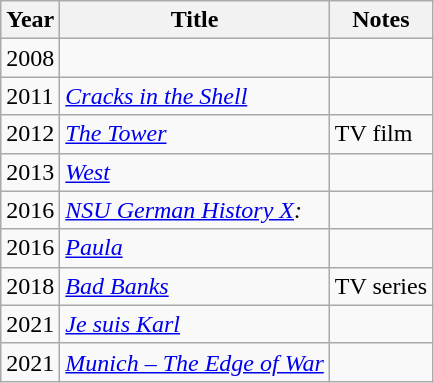<table class="wikitable sortable">
<tr>
<th>Year</th>
<th>Title</th>
<th class="unsortable">Notes</th>
</tr>
<tr>
<td>2008</td>
<td><em></em></td>
<td></td>
</tr>
<tr>
<td>2011</td>
<td><em><a href='#'>Cracks in the Shell</a></em></td>
<td></td>
</tr>
<tr>
<td>2012</td>
<td><em><a href='#'>The Tower</a></em></td>
<td>TV film</td>
</tr>
<tr>
<td>2013</td>
<td><em><a href='#'>West</a></em></td>
<td></td>
</tr>
<tr>
<td>2016</td>
<td><em><a href='#'>NSU German History X</a>: </em></td>
<td></td>
</tr>
<tr>
<td>2016</td>
<td><em><a href='#'>Paula</a></em></td>
<td></td>
</tr>
<tr>
<td>2018</td>
<td><em><a href='#'>Bad Banks</a></em></td>
<td>TV series</td>
</tr>
<tr>
<td>2021</td>
<td><em><a href='#'>Je suis Karl</a></em></td>
<td></td>
</tr>
<tr>
<td>2021</td>
<td><em><a href='#'>Munich – The Edge of War</a></em></td>
<td></td>
</tr>
</table>
